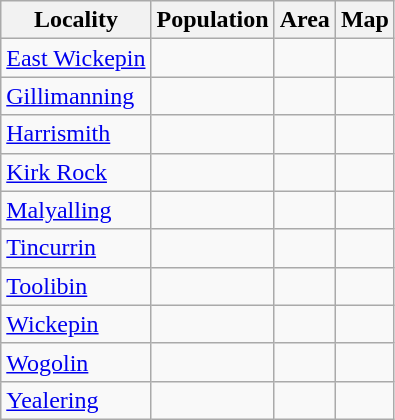<table class="wikitable sortable">
<tr>
<th>Locality</th>
<th data-sort-type=number>Population</th>
<th data-sort-type=number>Area</th>
<th>Map</th>
</tr>
<tr>
<td><a href='#'>East Wickepin</a></td>
<td></td>
<td></td>
<td></td>
</tr>
<tr>
<td><a href='#'>Gillimanning</a></td>
<td></td>
<td></td>
<td></td>
</tr>
<tr>
<td><a href='#'>Harrismith</a></td>
<td></td>
<td></td>
<td></td>
</tr>
<tr>
<td><a href='#'>Kirk Rock</a></td>
<td></td>
<td></td>
<td></td>
</tr>
<tr>
<td><a href='#'>Malyalling</a></td>
<td></td>
<td></td>
<td></td>
</tr>
<tr>
<td><a href='#'>Tincurrin</a></td>
<td></td>
<td></td>
<td></td>
</tr>
<tr>
<td><a href='#'>Toolibin</a></td>
<td></td>
<td></td>
<td></td>
</tr>
<tr>
<td><a href='#'>Wickepin</a></td>
<td></td>
<td></td>
<td></td>
</tr>
<tr>
<td><a href='#'>Wogolin</a></td>
<td></td>
<td></td>
<td></td>
</tr>
<tr>
<td><a href='#'>Yealering</a></td>
<td></td>
<td></td>
<td></td>
</tr>
</table>
